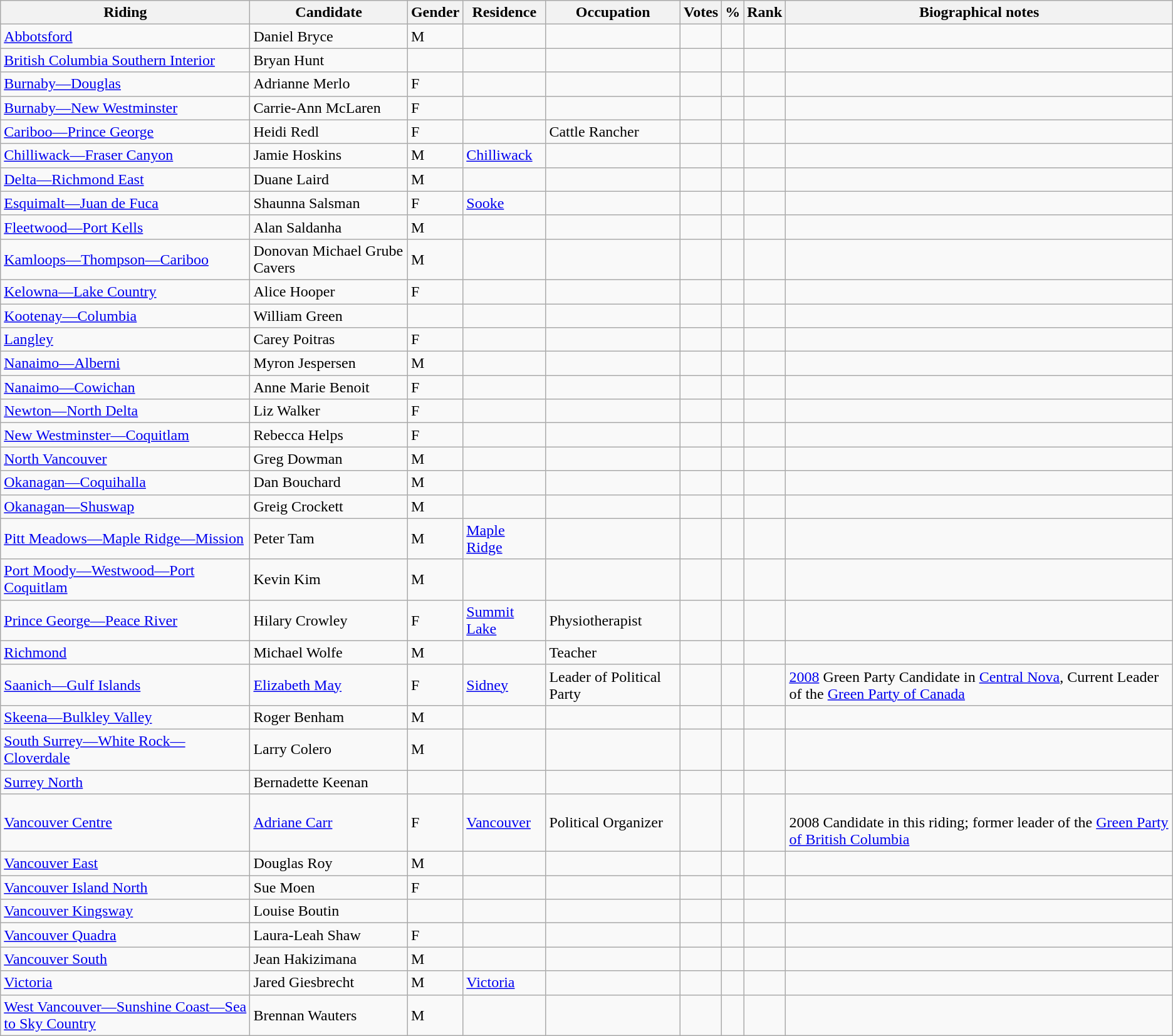<table class="wikitable sortable">
<tr>
<th>Riding</th>
<th>Candidate</th>
<th>Gender</th>
<th>Residence</th>
<th>Occupation</th>
<th>Votes</th>
<th>%</th>
<th>Rank</th>
<th>Biographical notes</th>
</tr>
<tr>
<td><a href='#'>Abbotsford</a></td>
<td>Daniel Bryce</td>
<td>M</td>
<td></td>
<td></td>
<td></td>
<td></td>
<td></td>
<td></td>
</tr>
<tr>
<td><a href='#'>British Columbia Southern Interior</a></td>
<td>Bryan Hunt</td>
<td></td>
<td></td>
<td></td>
<td></td>
<td></td>
<td></td>
<td></td>
</tr>
<tr>
<td><a href='#'>Burnaby—Douglas</a></td>
<td>Adrianne Merlo</td>
<td>F</td>
<td></td>
<td></td>
<td></td>
<td></td>
<td></td>
<td></td>
</tr>
<tr>
<td><a href='#'>Burnaby—New Westminster</a></td>
<td>Carrie-Ann McLaren</td>
<td>F</td>
<td></td>
<td></td>
<td></td>
<td></td>
<td></td>
<td></td>
</tr>
<tr>
<td><a href='#'>Cariboo—Prince George</a></td>
<td>Heidi Redl</td>
<td>F</td>
<td></td>
<td>Cattle Rancher</td>
<td></td>
<td></td>
<td></td>
<td></td>
</tr>
<tr>
<td><a href='#'>Chilliwack—Fraser Canyon</a></td>
<td>Jamie Hoskins</td>
<td>M</td>
<td><a href='#'>Chilliwack</a></td>
<td></td>
<td></td>
<td></td>
<td></td>
<td></td>
</tr>
<tr>
<td><a href='#'>Delta—Richmond East</a></td>
<td>Duane Laird</td>
<td>M</td>
<td></td>
<td></td>
<td></td>
<td></td>
<td></td>
<td></td>
</tr>
<tr>
<td><a href='#'>Esquimalt—Juan de Fuca</a></td>
<td>Shaunna Salsman</td>
<td>F</td>
<td><a href='#'>Sooke</a></td>
<td></td>
<td></td>
<td></td>
<td></td>
<td></td>
</tr>
<tr>
<td><a href='#'>Fleetwood—Port Kells</a></td>
<td>Alan Saldanha</td>
<td>M</td>
<td></td>
<td></td>
<td></td>
<td></td>
<td></td>
<td></td>
</tr>
<tr>
<td><a href='#'>Kamloops—Thompson—Cariboo</a></td>
<td>Donovan Michael Grube Cavers</td>
<td>M</td>
<td></td>
<td></td>
<td></td>
<td></td>
<td></td>
<td></td>
</tr>
<tr>
<td><a href='#'>Kelowna—Lake Country</a></td>
<td>Alice Hooper</td>
<td>F</td>
<td></td>
<td></td>
<td></td>
<td></td>
<td></td>
<td></td>
</tr>
<tr>
<td><a href='#'>Kootenay—Columbia</a></td>
<td>William Green</td>
<td></td>
<td></td>
<td></td>
<td></td>
<td></td>
<td></td>
<td></td>
</tr>
<tr>
<td><a href='#'>Langley</a></td>
<td>Carey Poitras</td>
<td>F</td>
<td></td>
<td></td>
<td></td>
<td></td>
<td></td>
<td></td>
</tr>
<tr>
<td><a href='#'>Nanaimo—Alberni</a></td>
<td>Myron Jespersen</td>
<td>M</td>
<td></td>
<td></td>
<td></td>
<td></td>
<td></td>
<td></td>
</tr>
<tr>
<td><a href='#'>Nanaimo—Cowichan</a></td>
<td>Anne Marie Benoit</td>
<td>F</td>
<td></td>
<td></td>
<td></td>
<td></td>
<td></td>
<td></td>
</tr>
<tr>
<td><a href='#'>Newton—North Delta</a></td>
<td>Liz Walker</td>
<td>F</td>
<td></td>
<td></td>
<td></td>
<td></td>
<td></td>
<td></td>
</tr>
<tr>
<td><a href='#'>New Westminster—Coquitlam</a></td>
<td>Rebecca Helps</td>
<td>F</td>
<td></td>
<td></td>
<td></td>
<td></td>
<td></td>
<td></td>
</tr>
<tr>
<td><a href='#'>North Vancouver</a></td>
<td>Greg Dowman</td>
<td>M</td>
<td></td>
<td></td>
<td></td>
<td></td>
<td></td>
<td></td>
</tr>
<tr>
<td><a href='#'>Okanagan—Coquihalla</a></td>
<td>Dan Bouchard</td>
<td>M</td>
<td></td>
<td></td>
<td></td>
<td></td>
<td></td>
<td></td>
</tr>
<tr>
<td><a href='#'>Okanagan—Shuswap</a></td>
<td>Greig Crockett</td>
<td>M</td>
<td></td>
<td></td>
<td></td>
<td></td>
<td></td>
<td></td>
</tr>
<tr>
<td><a href='#'>Pitt Meadows—Maple Ridge—Mission</a></td>
<td>Peter Tam</td>
<td>M</td>
<td><a href='#'>Maple Ridge</a></td>
<td></td>
<td></td>
<td></td>
<td></td>
<td></td>
</tr>
<tr>
<td><a href='#'>Port Moody—Westwood—Port Coquitlam</a></td>
<td>Kevin Kim</td>
<td>M</td>
<td></td>
<td></td>
<td></td>
<td></td>
<td></td>
<td></td>
</tr>
<tr>
<td><a href='#'>Prince George—Peace River</a></td>
<td>Hilary Crowley</td>
<td>F</td>
<td><a href='#'>Summit Lake</a></td>
<td>Physiotherapist</td>
<td></td>
<td></td>
<td></td>
<td></td>
</tr>
<tr>
<td><a href='#'>Richmond</a></td>
<td>Michael Wolfe</td>
<td>M</td>
<td></td>
<td>Teacher</td>
<td></td>
<td></td>
<td></td>
<td></td>
</tr>
<tr>
<td><a href='#'>Saanich—Gulf Islands</a></td>
<td><a href='#'>Elizabeth May</a></td>
<td>F</td>
<td><a href='#'>Sidney</a></td>
<td>Leader of Political Party</td>
<td></td>
<td></td>
<td></td>
<td><a href='#'>2008</a> Green Party Candidate in <a href='#'>Central Nova</a>, Current Leader of the <a href='#'>Green Party of Canada</a></td>
</tr>
<tr>
<td><a href='#'>Skeena—Bulkley Valley</a></td>
<td>Roger Benham</td>
<td>M</td>
<td></td>
<td></td>
<td></td>
<td></td>
<td></td>
<td></td>
</tr>
<tr>
<td><a href='#'>South Surrey—White Rock—Cloverdale</a></td>
<td>Larry Colero</td>
<td>M</td>
<td></td>
<td></td>
<td></td>
<td></td>
<td></td>
<td></td>
</tr>
<tr>
<td><a href='#'>Surrey North</a></td>
<td>Bernadette Keenan</td>
<td></td>
<td></td>
<td></td>
<td></td>
<td></td>
<td></td>
<td></td>
</tr>
<tr>
<td><a href='#'>Vancouver Centre</a></td>
<td><a href='#'>Adriane Carr</a></td>
<td>F</td>
<td><a href='#'>Vancouver</a></td>
<td>Political Organizer</td>
<td></td>
<td></td>
<td></td>
<td><br> 2008 Candidate in this riding; former leader of the <a href='#'>Green Party of British Columbia</a></td>
</tr>
<tr>
<td><a href='#'>Vancouver East</a></td>
<td>Douglas Roy</td>
<td>M</td>
<td></td>
<td></td>
<td></td>
<td></td>
<td></td>
<td></td>
</tr>
<tr>
<td><a href='#'>Vancouver Island North</a></td>
<td>Sue Moen</td>
<td>F</td>
<td></td>
<td></td>
<td></td>
<td></td>
<td></td>
<td></td>
</tr>
<tr>
<td><a href='#'>Vancouver Kingsway</a></td>
<td>Louise Boutin</td>
<td></td>
<td></td>
<td></td>
<td></td>
<td></td>
<td></td>
<td></td>
</tr>
<tr>
<td><a href='#'>Vancouver Quadra</a></td>
<td>Laura-Leah Shaw</td>
<td>F</td>
<td></td>
<td></td>
<td></td>
<td></td>
<td></td>
<td></td>
</tr>
<tr>
<td><a href='#'>Vancouver South</a></td>
<td>Jean Hakizimana</td>
<td>M</td>
<td></td>
<td></td>
<td></td>
<td></td>
<td></td>
<td></td>
</tr>
<tr>
<td><a href='#'>Victoria</a></td>
<td>Jared Giesbrecht</td>
<td>M</td>
<td><a href='#'>Victoria</a></td>
<td></td>
<td></td>
<td></td>
<td></td>
<td></td>
</tr>
<tr>
<td><a href='#'>West Vancouver—Sunshine Coast—Sea to Sky Country</a></td>
<td>Brennan Wauters</td>
<td>M</td>
<td></td>
<td></td>
<td></td>
<td></td>
<td></td>
<td></td>
</tr>
</table>
